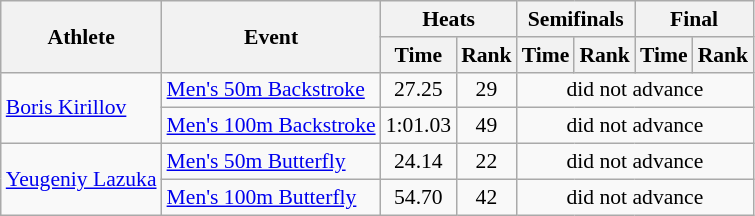<table class=wikitable style="font-size:90%">
<tr>
<th rowspan="2">Athlete</th>
<th rowspan="2">Event</th>
<th colspan="2">Heats</th>
<th colspan="2">Semifinals</th>
<th colspan="2">Final</th>
</tr>
<tr>
<th>Time</th>
<th>Rank</th>
<th>Time</th>
<th>Rank</th>
<th>Time</th>
<th>Rank</th>
</tr>
<tr>
<td rowspan="2"><a href='#'>Boris Kirillov</a></td>
<td><a href='#'>Men's 50m Backstroke</a></td>
<td align=center>27.25</td>
<td align=center>29</td>
<td align=center colspan=4>did not advance</td>
</tr>
<tr>
<td><a href='#'>Men's 100m Backstroke</a></td>
<td align=center>1:01.03</td>
<td align=center>49</td>
<td align=center colspan=4>did not advance</td>
</tr>
<tr>
<td rowspan="2"><a href='#'>Yeugeniy Lazuka</a></td>
<td><a href='#'>Men's 50m Butterfly</a></td>
<td align=center>24.14</td>
<td align=center>22</td>
<td align=center colspan=4>did not advance</td>
</tr>
<tr>
<td><a href='#'>Men's 100m Butterfly</a></td>
<td align=center>54.70</td>
<td align=center>42</td>
<td align=center colspan=4>did not advance</td>
</tr>
</table>
